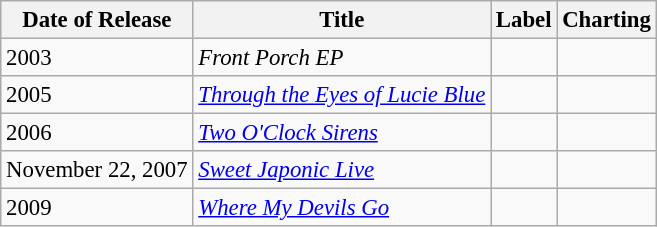<table class="wikitable" style="font-size:95%;">
<tr>
<th>Date of Release</th>
<th>Title</th>
<th>Label</th>
<th>Charting</th>
</tr>
<tr>
<td>2003</td>
<td><em>Front Porch EP</em></td>
<td></td>
<td></td>
</tr>
<tr>
<td>2005</td>
<td><em><a href='#'>Through the Eyes of Lucie Blue</a></em></td>
<td></td>
<td></td>
</tr>
<tr>
<td>2006</td>
<td><em><a href='#'>Two O'Clock Sirens</a></em></td>
<td></td>
<td></td>
</tr>
<tr>
<td>November 22, 2007</td>
<td><em><a href='#'>Sweet Japonic Live</a></em></td>
<td></td>
<td></td>
</tr>
<tr>
<td>2009</td>
<td><em><a href='#'>Where My Devils Go</a></em></td>
<td></td>
<td></td>
</tr>
</table>
